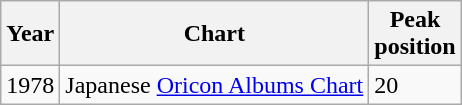<table class="wikitable">
<tr>
<th>Year</th>
<th>Chart</th>
<th>Peak<br>position</th>
</tr>
<tr>
<td>1978</td>
<td>Japanese <a href='#'>Oricon Albums Chart</a></td>
<td>20</td>
</tr>
</table>
